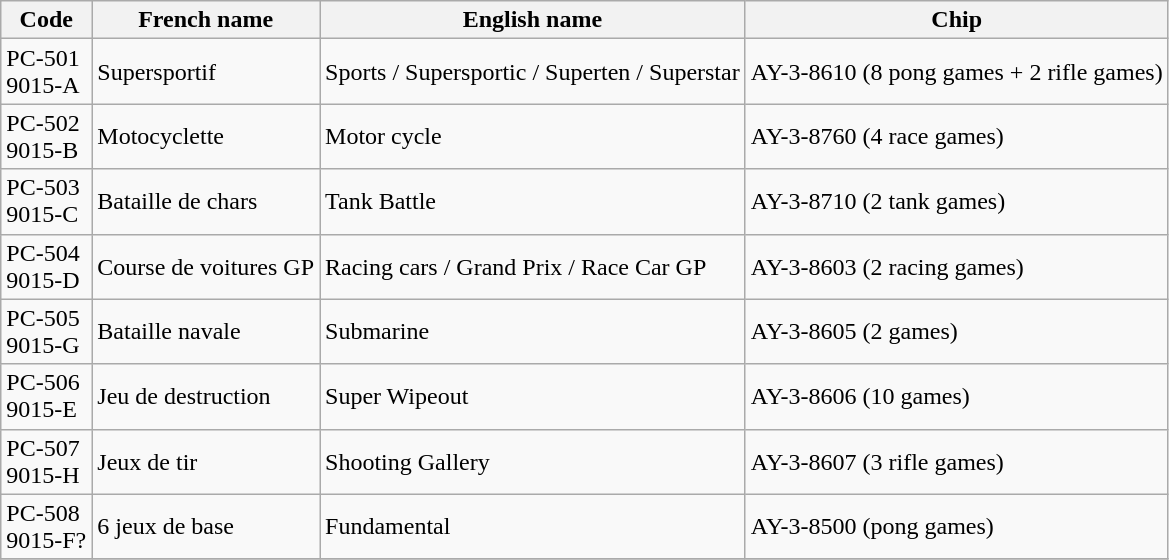<table class="wikitable">
<tr>
<th>Code</th>
<th>French name</th>
<th>English name</th>
<th>Chip</th>
</tr>
<tr>
<td>PC-501<br>9015-A</td>
<td>Supersportif</td>
<td>Sports / Supersportic / Superten / Superstar</td>
<td>AY-3-8610 (8 pong games + 2 rifle games)</td>
</tr>
<tr>
<td>PC-502<br>9015-B</td>
<td>Motocyclette</td>
<td>Motor cycle</td>
<td>AY-3-8760 (4 race games)</td>
</tr>
<tr>
<td>PC-503<br>9015-C</td>
<td>Bataille de chars</td>
<td>Tank Battle</td>
<td>AY-3-8710 (2 tank games)</td>
</tr>
<tr>
<td>PC-504<br>9015-D</td>
<td>Course de voitures GP</td>
<td>Racing cars / Grand Prix / Race Car GP</td>
<td>AY-3-8603 (2 racing games)</td>
</tr>
<tr>
<td>PC-505<br>9015-G</td>
<td>Bataille navale</td>
<td>Submarine</td>
<td>AY-3-8605 (2 games)</td>
</tr>
<tr>
<td>PC-506<br>9015-E</td>
<td>Jeu de destruction</td>
<td>Super Wipeout</td>
<td>AY-3-8606 (10 games)</td>
</tr>
<tr>
<td>PC-507<br>9015-H</td>
<td>Jeux de tir</td>
<td>Shooting Gallery</td>
<td>AY-3-8607 (3 rifle games)</td>
</tr>
<tr>
<td>PC-508<br>9015-F?</td>
<td>6 jeux de base</td>
<td>Fundamental</td>
<td>AY-3-8500  (pong games)</td>
</tr>
<tr>
</tr>
</table>
